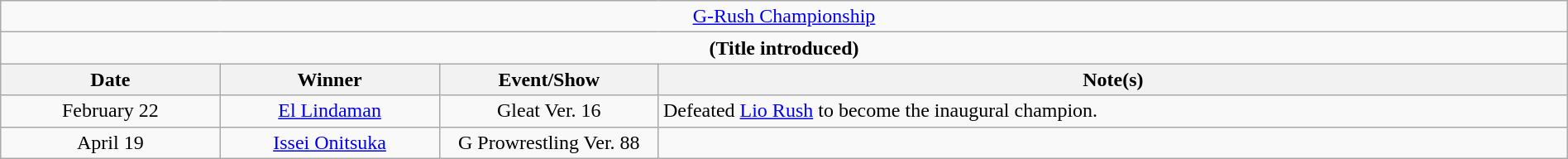<table class="wikitable" style="text-align:center; width:100%;">
<tr>
<td colspan="4" style="text-align: center;"><a href='#'>G-Rush Championship</a></td>
</tr>
<tr>
<td colspan="4" style="text-align: center;"><strong>(Title introduced)</strong></td>
</tr>
<tr>
<th width=14%>Date</th>
<th width=14%>Winner</th>
<th width=14%>Event/Show</th>
<th width=58%>Note(s)</th>
</tr>
<tr>
<td>February 22</td>
<td><a href='#'>El Lindaman</a></td>
<td>Gleat Ver. 16</td>
<td align=left>Defeated <a href='#'>Lio Rush</a> to become the inaugural champion.</td>
</tr>
<tr>
<td>April 19</td>
<td><a href='#'>Issei Onitsuka</a></td>
<td>G Prowrestling Ver. 88</td>
<td></td>
</tr>
</table>
